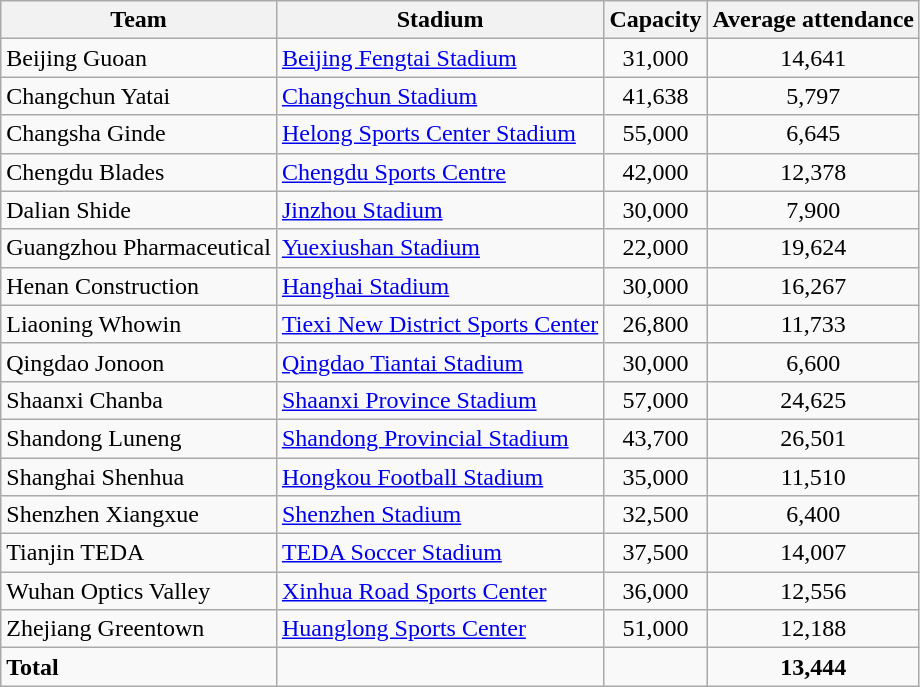<table class="wikitable sortable">
<tr>
<th>Team</th>
<th>Stadium</th>
<th>Capacity</th>
<th>Average attendance</th>
</tr>
<tr>
<td>Beijing Guoan</td>
<td><a href='#'>Beijing Fengtai Stadium</a></td>
<td align="center">31,000</td>
<td align="center">14,641</td>
</tr>
<tr>
<td>Changchun Yatai</td>
<td><a href='#'>Changchun Stadium</a></td>
<td align="center">41,638</td>
<td align="center">5,797</td>
</tr>
<tr>
<td>Changsha Ginde</td>
<td><a href='#'>Helong Sports Center Stadium</a></td>
<td align="center">55,000</td>
<td align="center">6,645</td>
</tr>
<tr>
<td>Chengdu Blades</td>
<td><a href='#'>Chengdu Sports Centre</a></td>
<td align="center">42,000</td>
<td align="center">12,378</td>
</tr>
<tr>
<td>Dalian Shide</td>
<td><a href='#'>Jinzhou Stadium</a></td>
<td align="center">30,000</td>
<td align="center">7,900</td>
</tr>
<tr>
<td>Guangzhou Pharmaceutical</td>
<td><a href='#'>Yuexiushan Stadium</a></td>
<td align="center">22,000</td>
<td align="center">19,624</td>
</tr>
<tr>
<td>Henan Construction</td>
<td><a href='#'>Hanghai Stadium</a></td>
<td align="center">30,000</td>
<td align="center">16,267</td>
</tr>
<tr>
<td>Liaoning Whowin</td>
<td><a href='#'>Tiexi New District Sports Center</a></td>
<td align="center">26,800</td>
<td align="center">11,733</td>
</tr>
<tr>
<td>Qingdao Jonoon</td>
<td><a href='#'>Qingdao Tiantai Stadium</a></td>
<td align="center">30,000</td>
<td align="center">6,600</td>
</tr>
<tr>
<td>Shaanxi Chanba</td>
<td><a href='#'>Shaanxi Province Stadium</a></td>
<td align="center">57,000</td>
<td align="center">24,625</td>
</tr>
<tr>
<td>Shandong Luneng</td>
<td><a href='#'>Shandong Provincial Stadium</a></td>
<td align="center">43,700</td>
<td align="center">26,501</td>
</tr>
<tr>
<td>Shanghai Shenhua</td>
<td><a href='#'>Hongkou Football Stadium</a></td>
<td align="center">35,000</td>
<td align="center">11,510</td>
</tr>
<tr>
<td>Shenzhen Xiangxue</td>
<td><a href='#'>Shenzhen Stadium</a></td>
<td align="center">32,500</td>
<td align="center">6,400</td>
</tr>
<tr>
<td>Tianjin TEDA</td>
<td><a href='#'>TEDA Soccer Stadium</a></td>
<td align="center">37,500</td>
<td align="center">14,007</td>
</tr>
<tr>
<td>Wuhan Optics Valley</td>
<td><a href='#'>Xinhua Road Sports Center</a></td>
<td align="center">36,000</td>
<td align="center">12,556</td>
</tr>
<tr>
<td>Zhejiang Greentown</td>
<td><a href='#'>Huanglong Sports Center</a></td>
<td align="center">51,000</td>
<td align="center">12,188</td>
</tr>
<tr>
<td><strong>Total</strong></td>
<td></td>
<td></td>
<td align="center"><strong>13,444</strong></td>
</tr>
</table>
